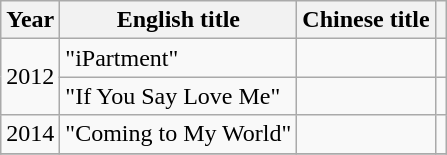<table class="wikitable">
<tr>
<th>Year</th>
<th>English title</th>
<th>Chinese title</th>
<th></th>
</tr>
<tr>
<td rowspan=2>2012</td>
<td>"iPartment"</td>
<td></td>
<td></td>
</tr>
<tr>
<td>"If You Say Love Me"</td>
<td></td>
<td></td>
</tr>
<tr>
<td>2014</td>
<td>"Coming to My World"</td>
<td></td>
<td></td>
</tr>
<tr>
</tr>
</table>
